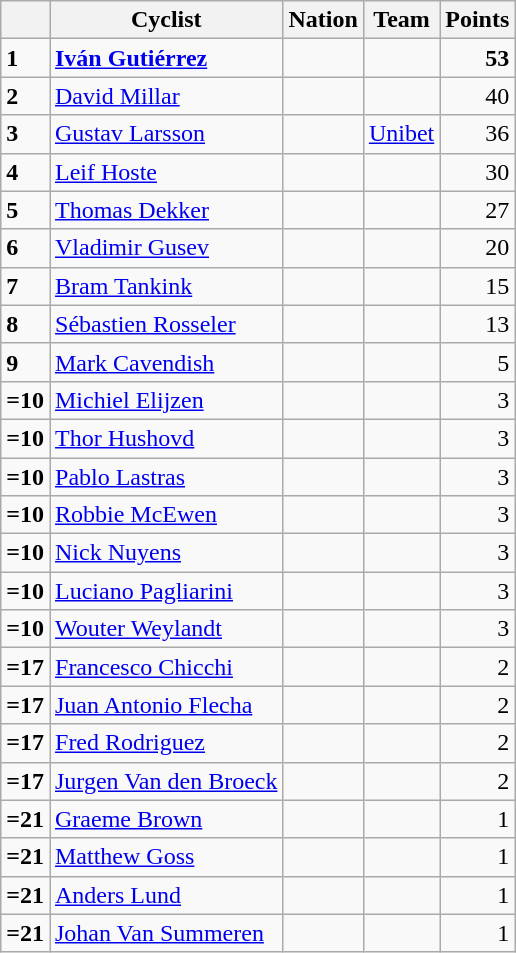<table class="wikitable">
<tr>
<th></th>
<th>Cyclist</th>
<th>Nation</th>
<th>Team</th>
<th>Points</th>
</tr>
<tr>
<td><strong>1</strong></td>
<td><strong><a href='#'>Iván Gutiérrez</a></strong></td>
<td><strong></strong></td>
<td><strong></strong></td>
<td align=right><strong>53</strong></td>
</tr>
<tr>
<td><strong>2</strong></td>
<td><a href='#'>David Millar</a></td>
<td></td>
<td></td>
<td align=right>40</td>
</tr>
<tr>
<td><strong>3</strong></td>
<td><a href='#'>Gustav Larsson</a></td>
<td></td>
<td><a href='#'>Unibet</a></td>
<td align=right>36</td>
</tr>
<tr>
<td><strong>4</strong></td>
<td><a href='#'>Leif Hoste</a></td>
<td></td>
<td></td>
<td align=right>30</td>
</tr>
<tr>
<td><strong>5</strong></td>
<td><a href='#'>Thomas Dekker</a></td>
<td></td>
<td></td>
<td align=right>27</td>
</tr>
<tr>
<td><strong>6</strong></td>
<td><a href='#'>Vladimir Gusev</a></td>
<td></td>
<td></td>
<td align=right>20</td>
</tr>
<tr>
<td><strong>7</strong></td>
<td><a href='#'>Bram Tankink</a></td>
<td></td>
<td></td>
<td align=right>15</td>
</tr>
<tr>
<td><strong>8</strong></td>
<td><a href='#'>Sébastien Rosseler</a></td>
<td></td>
<td></td>
<td align=right>13</td>
</tr>
<tr>
<td><strong>9</strong></td>
<td><a href='#'>Mark Cavendish</a></td>
<td></td>
<td></td>
<td align=right>5</td>
</tr>
<tr>
<td><strong>=10</strong></td>
<td><a href='#'>Michiel Elijzen</a></td>
<td></td>
<td></td>
<td align=right>3</td>
</tr>
<tr>
<td><strong>=10</strong></td>
<td><a href='#'>Thor Hushovd</a></td>
<td></td>
<td></td>
<td align=right>3</td>
</tr>
<tr>
<td><strong>=10</strong></td>
<td><a href='#'>Pablo Lastras</a></td>
<td></td>
<td></td>
<td align=right>3</td>
</tr>
<tr>
<td><strong>=10</strong></td>
<td><a href='#'>Robbie McEwen</a></td>
<td></td>
<td></td>
<td align=right>3</td>
</tr>
<tr>
<td><strong>=10</strong></td>
<td><a href='#'>Nick Nuyens</a></td>
<td></td>
<td></td>
<td align=right>3</td>
</tr>
<tr>
<td><strong>=10</strong></td>
<td><a href='#'>Luciano Pagliarini</a></td>
<td></td>
<td></td>
<td align=right>3</td>
</tr>
<tr>
<td><strong>=10</strong></td>
<td><a href='#'>Wouter Weylandt</a></td>
<td></td>
<td></td>
<td align=right>3</td>
</tr>
<tr>
<td><strong>=17</strong></td>
<td><a href='#'>Francesco Chicchi</a></td>
<td></td>
<td></td>
<td align=right>2</td>
</tr>
<tr>
<td><strong>=17</strong></td>
<td><a href='#'>Juan Antonio Flecha</a></td>
<td></td>
<td></td>
<td align=right>2</td>
</tr>
<tr>
<td><strong>=17</strong></td>
<td><a href='#'>Fred Rodriguez</a></td>
<td></td>
<td></td>
<td align=right>2</td>
</tr>
<tr>
<td><strong>=17</strong></td>
<td><a href='#'>Jurgen Van den Broeck</a></td>
<td></td>
<td></td>
<td align=right>2</td>
</tr>
<tr>
<td><strong>=21</strong></td>
<td><a href='#'>Graeme Brown</a></td>
<td></td>
<td></td>
<td align=right>1</td>
</tr>
<tr>
<td><strong>=21</strong></td>
<td><a href='#'>Matthew Goss</a></td>
<td></td>
<td></td>
<td align=right>1</td>
</tr>
<tr>
<td><strong>=21</strong></td>
<td><a href='#'>Anders Lund</a></td>
<td></td>
<td></td>
<td align=right>1</td>
</tr>
<tr>
<td><strong>=21</strong></td>
<td><a href='#'>Johan Van Summeren</a></td>
<td></td>
<td></td>
<td align=right>1</td>
</tr>
</table>
